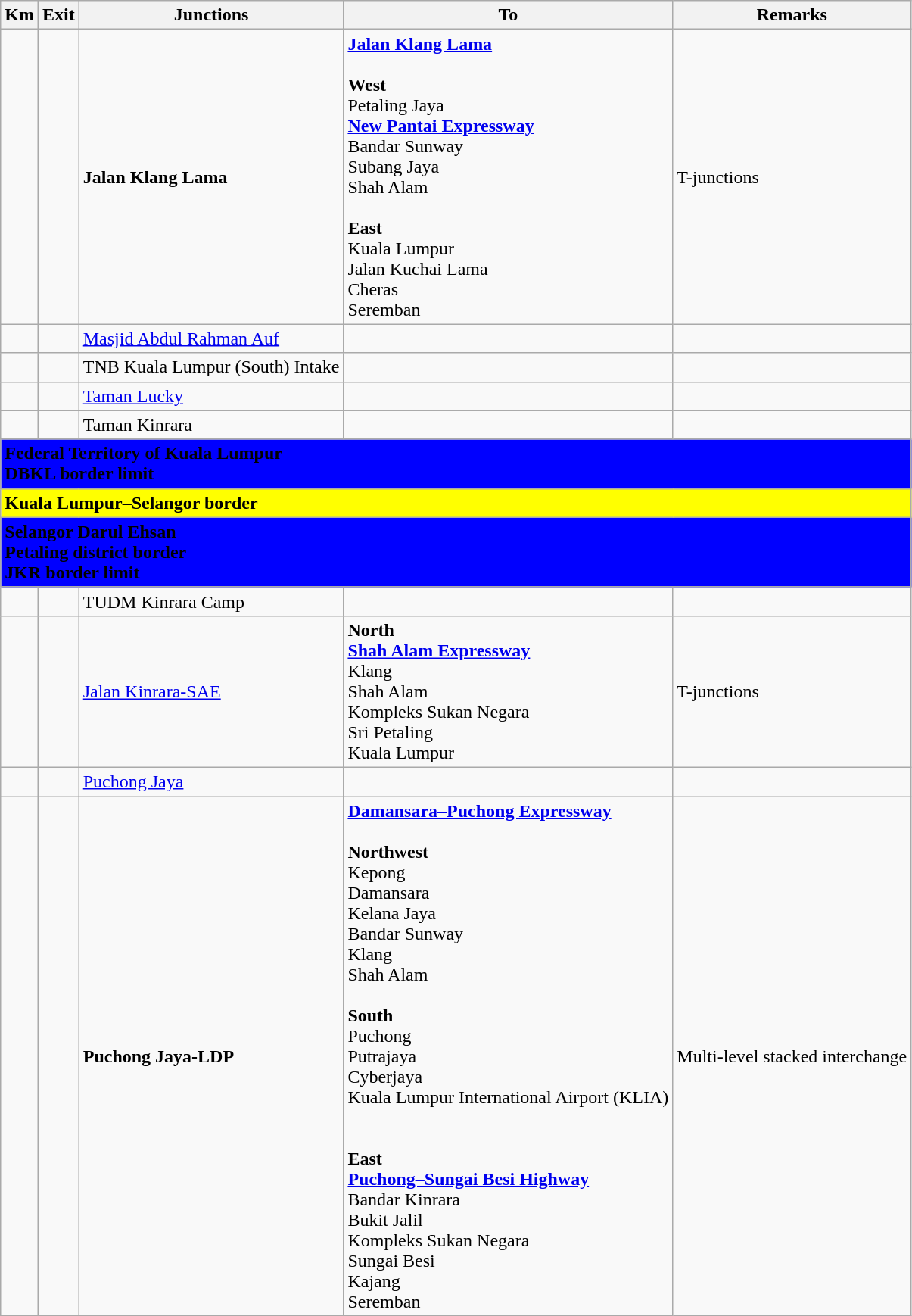<table class="wikitable">
<tr>
<th>Km</th>
<th>Exit</th>
<th>Junctions</th>
<th>To</th>
<th>Remarks</th>
</tr>
<tr>
<td></td>
<td></td>
<td><strong>Jalan Klang Lama</strong></td>
<td> <strong><a href='#'>Jalan Klang Lama</a></strong><br><br><strong>West</strong><br>Petaling Jaya<br> <strong><a href='#'>New Pantai Expressway</a></strong><br>Bandar Sunway<br>Subang Jaya<br>Shah Alam<br><br><strong>East</strong><br>Kuala Lumpur<br>Jalan Kuchai Lama<br>Cheras<br>Seremban</td>
<td>T-junctions</td>
</tr>
<tr>
<td></td>
<td></td>
<td><a href='#'>Masjid Abdul Rahman Auf</a></td>
<td></td>
<td></td>
</tr>
<tr>
<td></td>
<td></td>
<td>TNB Kuala Lumpur (South) Intake</td>
<td></td>
<td></td>
</tr>
<tr>
<td></td>
<td></td>
<td><a href='#'>Taman Lucky</a></td>
<td></td>
<td></td>
</tr>
<tr>
<td></td>
<td></td>
<td>Taman Kinrara</td>
<td></td>
<td></td>
</tr>
<tr>
<td style="width:600px" colspan="6" style="text-align:center" bgcolor="blue"><strong><span>Federal Territory of Kuala Lumpur<br>DBKL border limit</span></strong></td>
</tr>
<tr>
<td style="width:600px" colspan="6" style="text-align:center" bgcolor="yellow"><strong><span>Kuala Lumpur–Selangor border</span></strong></td>
</tr>
<tr>
<td style="width:600px" colspan="6" style="text-align:center" bgcolor="blue"><strong><span>Selangor Darul Ehsan<br>Petaling district border<br>JKR border limit</span></strong></td>
</tr>
<tr>
<td></td>
<td></td>
<td>TUDM Kinrara Camp</td>
<td></td>
<td></td>
</tr>
<tr>
<td></td>
<td></td>
<td><a href='#'>Jalan Kinrara-SAE</a></td>
<td><strong>North</strong><br> <strong><a href='#'>Shah Alam Expressway</a></strong><br>Klang<br>Shah Alam<br>Kompleks Sukan Negara<br>Sri Petaling<br>Kuala Lumpur</td>
<td>T-junctions</td>
</tr>
<tr>
<td></td>
<td></td>
<td><a href='#'>Puchong Jaya</a></td>
<td></td>
<td></td>
</tr>
<tr>
<td></td>
<td></td>
<td><strong>Puchong Jaya-LDP</strong></td>
<td> <strong><a href='#'>Damansara–Puchong Expressway</a></strong><br><br><strong>Northwest</strong><br>Kepong<br>Damansara<br>Kelana Jaya<br>Bandar Sunway<br>Klang<br>Shah Alam<br><br><strong>South</strong><br>Puchong<br>Putrajaya<br>Cyberjaya<br>Kuala Lumpur International Airport (KLIA) <br><br><br><strong>East</strong><br> <strong><a href='#'>Puchong–Sungai Besi Highway</a></strong><br>Bandar Kinrara<br>Bukit Jalil<br>Kompleks Sukan Negara<br>Sungai Besi<br>Kajang<br>Seremban</td>
<td>Multi-level stacked interchange</td>
</tr>
</table>
